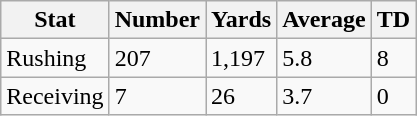<table class="wikitable">
<tr>
<th>Stat</th>
<th>Number</th>
<th>Yards</th>
<th>Average</th>
<th>TD</th>
</tr>
<tr>
<td>Rushing</td>
<td>207</td>
<td>1,197</td>
<td>5.8</td>
<td>8</td>
</tr>
<tr>
<td>Receiving</td>
<td>7</td>
<td>26</td>
<td>3.7</td>
<td>0</td>
</tr>
</table>
